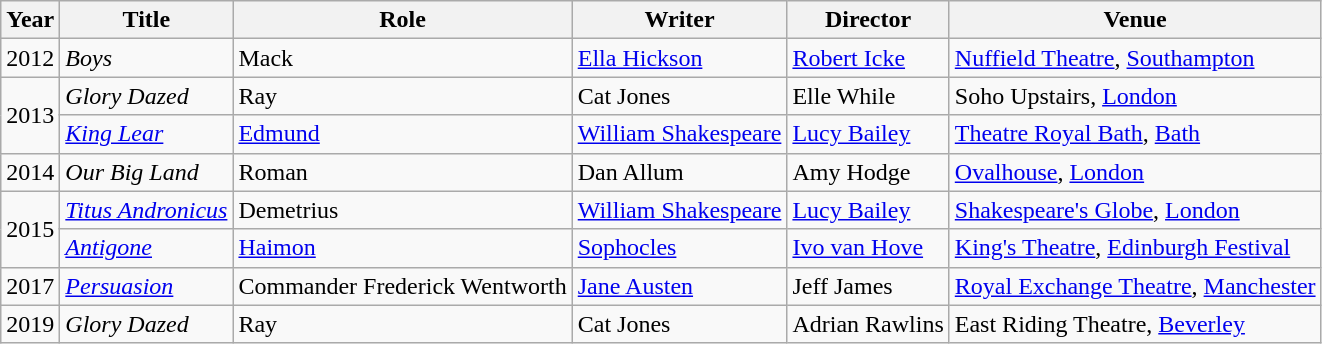<table class="wikitable sortable">
<tr>
<th>Year</th>
<th>Title</th>
<th>Role</th>
<th>Writer</th>
<th>Director</th>
<th>Venue</th>
</tr>
<tr>
<td>2012</td>
<td><em>Boys</em></td>
<td>Mack</td>
<td><a href='#'>Ella Hickson</a></td>
<td><a href='#'>Robert Icke</a></td>
<td><a href='#'>Nuffield Theatre</a>, <a href='#'>Southampton</a></td>
</tr>
<tr>
<td rowspan=2>2013</td>
<td><em>Glory Dazed</em></td>
<td>Ray</td>
<td>Cat Jones</td>
<td>Elle While</td>
<td>Soho Upstairs, <a href='#'>London</a></td>
</tr>
<tr>
<td><em><a href='#'>King Lear</a></em></td>
<td><a href='#'>Edmund</a></td>
<td><a href='#'>William Shakespeare</a></td>
<td><a href='#'>Lucy Bailey</a></td>
<td><a href='#'>Theatre Royal Bath</a>, <a href='#'>Bath</a></td>
</tr>
<tr>
<td>2014</td>
<td><em>Our Big Land</em></td>
<td>Roman</td>
<td>Dan Allum</td>
<td>Amy Hodge</td>
<td><a href='#'>Ovalhouse</a>, <a href='#'>London</a></td>
</tr>
<tr>
<td rowspan=2>2015</td>
<td><em><a href='#'>Titus Andronicus</a></em></td>
<td>Demetrius</td>
<td><a href='#'>William Shakespeare</a></td>
<td><a href='#'>Lucy Bailey</a></td>
<td><a href='#'>Shakespeare's Globe</a>, <a href='#'>London</a></td>
</tr>
<tr>
<td><em><a href='#'>Antigone</a></em></td>
<td><a href='#'>Haimon</a></td>
<td><a href='#'>Sophocles</a></td>
<td><a href='#'>Ivo van Hove</a></td>
<td><a href='#'>King's Theatre</a>, <a href='#'>Edinburgh Festival</a></td>
</tr>
<tr>
<td>2017</td>
<td><em><a href='#'>Persuasion</a></em></td>
<td>Commander Frederick Wentworth</td>
<td><a href='#'>Jane Austen</a></td>
<td>Jeff James</td>
<td><a href='#'>Royal Exchange Theatre</a>, <a href='#'>Manchester</a></td>
</tr>
<tr>
<td>2019</td>
<td><em>Glory Dazed</em></td>
<td>Ray</td>
<td>Cat Jones</td>
<td>Adrian Rawlins</td>
<td>East Riding Theatre, <a href='#'>Beverley</a></td>
</tr>
</table>
